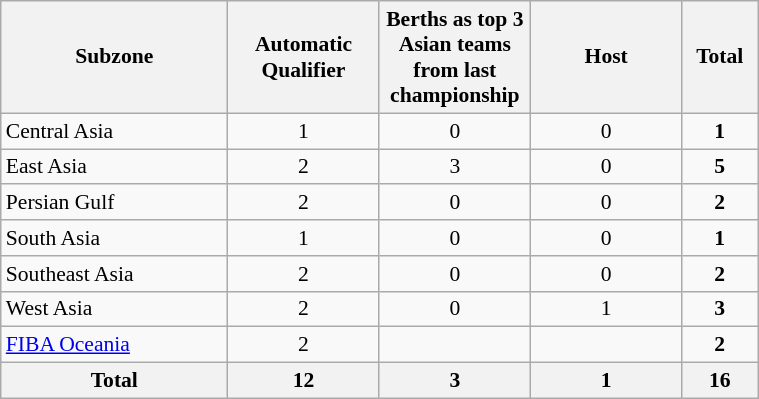<table class=wikitable style="text-align:center; font-size:90%" width=40%>
<tr>
<th style="width:30%">Subzone</th>
<th style="width:20%">Automatic Qualifier</th>
<th style="width:20%">Berths as top 3 Asian teams from last championship</th>
<th style="width:20%">Host</th>
<th style="width:10%">Total</th>
</tr>
<tr>
<td align=left>Central Asia</td>
<td>1</td>
<td>0</td>
<td>0</td>
<td><strong>1</strong></td>
</tr>
<tr>
<td align=left>East Asia</td>
<td>2</td>
<td>3</td>
<td>0</td>
<td><strong>5</strong></td>
</tr>
<tr>
<td align=left>Persian Gulf</td>
<td>2</td>
<td>0</td>
<td>0</td>
<td><strong>2</strong></td>
</tr>
<tr>
<td align=left>South Asia</td>
<td>1</td>
<td>0</td>
<td>0</td>
<td><strong>1</strong></td>
</tr>
<tr>
<td align=left>Southeast Asia</td>
<td>2</td>
<td>0</td>
<td>0</td>
<td><strong>2</strong></td>
</tr>
<tr>
<td align=left>West Asia</td>
<td>2</td>
<td>0</td>
<td>1</td>
<td><strong>3</strong></td>
</tr>
<tr>
<td align=left><a href='#'>FIBA Oceania</a></td>
<td>2</td>
<td></td>
<td></td>
<td><strong>2</strong></td>
</tr>
<tr>
<th>Total</th>
<th>12</th>
<th>3</th>
<th>1</th>
<th>16</th>
</tr>
</table>
